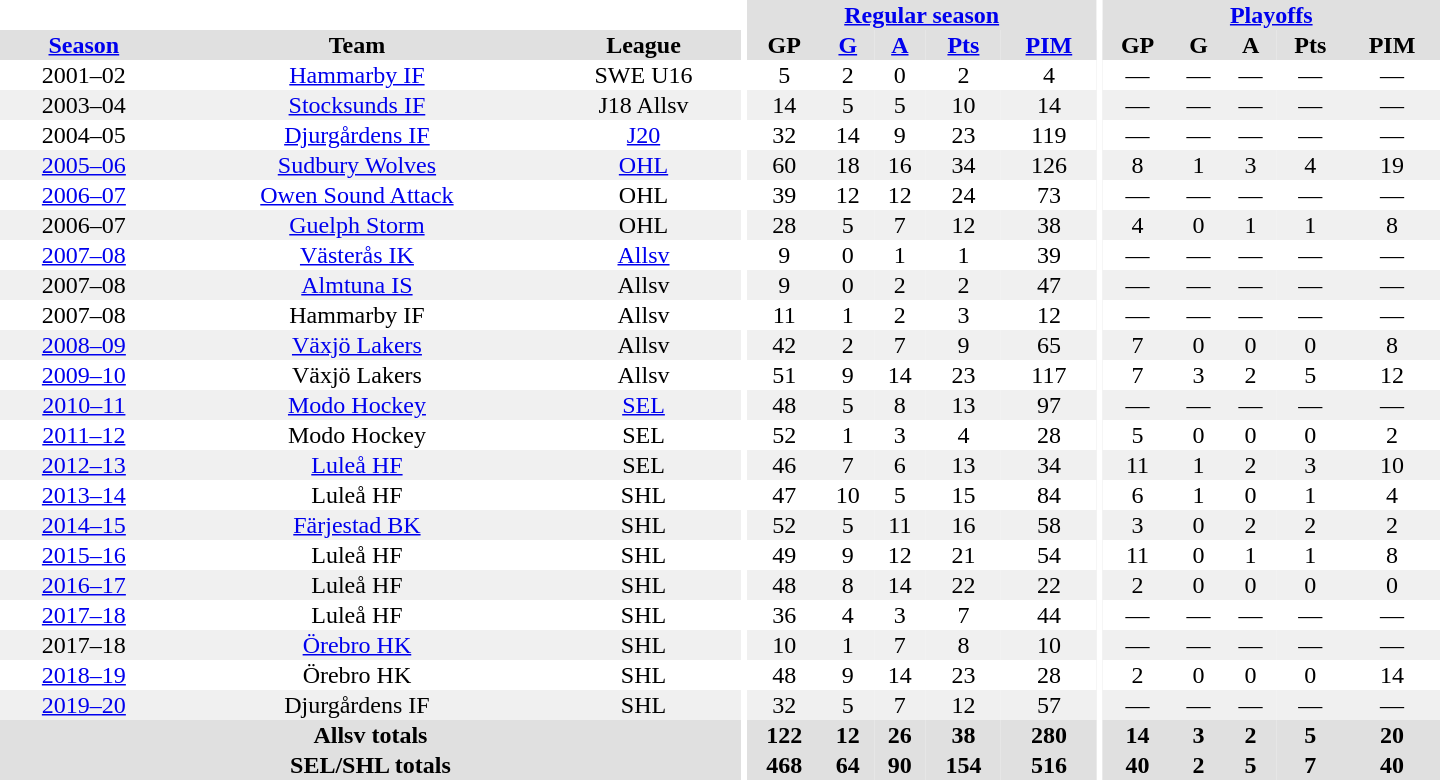<table border="0" cellpadding="1" cellspacing="0" style="text-align:center; width:60em">
<tr bgcolor="#e0e0e0">
<th colspan="3" bgcolor="#ffffff"></th>
<th rowspan="99" bgcolor="#ffffff"></th>
<th colspan="5"><a href='#'>Regular season</a></th>
<th rowspan="99" bgcolor="#ffffff"></th>
<th colspan="5"><a href='#'>Playoffs</a></th>
</tr>
<tr bgcolor="#e0e0e0">
<th><a href='#'>Season</a></th>
<th>Team</th>
<th>League</th>
<th>GP</th>
<th><a href='#'>G</a></th>
<th><a href='#'>A</a></th>
<th><a href='#'>Pts</a></th>
<th><a href='#'>PIM</a></th>
<th>GP</th>
<th>G</th>
<th>A</th>
<th>Pts</th>
<th>PIM</th>
</tr>
<tr>
<td>2001–02</td>
<td><a href='#'>Hammarby IF</a></td>
<td>SWE U16</td>
<td>5</td>
<td>2</td>
<td>0</td>
<td>2</td>
<td>4</td>
<td>—</td>
<td>—</td>
<td>—</td>
<td>—</td>
<td>—</td>
</tr>
<tr bgcolor="#f0f0f0">
<td>2003–04</td>
<td><a href='#'>Stocksunds IF</a></td>
<td>J18 Allsv</td>
<td>14</td>
<td>5</td>
<td>5</td>
<td>10</td>
<td>14</td>
<td>—</td>
<td>—</td>
<td>—</td>
<td>—</td>
<td>—</td>
</tr>
<tr>
<td>2004–05</td>
<td><a href='#'>Djurgårdens IF</a></td>
<td><a href='#'>J20</a></td>
<td>32</td>
<td>14</td>
<td>9</td>
<td>23</td>
<td>119</td>
<td>—</td>
<td>—</td>
<td>—</td>
<td>—</td>
<td>—</td>
</tr>
<tr bgcolor="#f0f0f0">
<td><a href='#'>2005–06</a></td>
<td><a href='#'>Sudbury Wolves</a></td>
<td><a href='#'>OHL</a></td>
<td>60</td>
<td>18</td>
<td>16</td>
<td>34</td>
<td>126</td>
<td>8</td>
<td>1</td>
<td>3</td>
<td>4</td>
<td>19</td>
</tr>
<tr>
<td><a href='#'>2006–07</a></td>
<td><a href='#'>Owen Sound Attack</a></td>
<td>OHL</td>
<td>39</td>
<td>12</td>
<td>12</td>
<td>24</td>
<td>73</td>
<td>—</td>
<td>—</td>
<td>—</td>
<td>—</td>
<td>—</td>
</tr>
<tr bgcolor="#f0f0f0">
<td>2006–07</td>
<td><a href='#'>Guelph Storm</a></td>
<td>OHL</td>
<td>28</td>
<td>5</td>
<td>7</td>
<td>12</td>
<td>38</td>
<td>4</td>
<td>0</td>
<td>1</td>
<td>1</td>
<td>8</td>
</tr>
<tr>
<td><a href='#'>2007–08</a></td>
<td><a href='#'>Västerås IK</a></td>
<td><a href='#'>Allsv</a></td>
<td>9</td>
<td>0</td>
<td>1</td>
<td>1</td>
<td>39</td>
<td>—</td>
<td>—</td>
<td>—</td>
<td>—</td>
<td>—</td>
</tr>
<tr bgcolor="#f0f0f0">
<td>2007–08</td>
<td><a href='#'>Almtuna IS</a></td>
<td>Allsv</td>
<td>9</td>
<td>0</td>
<td>2</td>
<td>2</td>
<td>47</td>
<td>—</td>
<td>—</td>
<td>—</td>
<td>—</td>
<td>—</td>
</tr>
<tr>
<td>2007–08</td>
<td>Hammarby IF</td>
<td>Allsv</td>
<td>11</td>
<td>1</td>
<td>2</td>
<td>3</td>
<td>12</td>
<td>—</td>
<td>—</td>
<td>—</td>
<td>—</td>
<td>—</td>
</tr>
<tr bgcolor="#f0f0f0">
<td><a href='#'>2008–09</a></td>
<td><a href='#'>Växjö Lakers</a></td>
<td>Allsv</td>
<td>42</td>
<td>2</td>
<td>7</td>
<td>9</td>
<td>65</td>
<td>7</td>
<td>0</td>
<td>0</td>
<td>0</td>
<td>8</td>
</tr>
<tr>
<td><a href='#'>2009–10</a></td>
<td>Växjö Lakers</td>
<td>Allsv</td>
<td>51</td>
<td>9</td>
<td>14</td>
<td>23</td>
<td>117</td>
<td>7</td>
<td>3</td>
<td>2</td>
<td>5</td>
<td>12</td>
</tr>
<tr bgcolor="#f0f0f0">
<td><a href='#'>2010–11</a></td>
<td><a href='#'>Modo Hockey</a></td>
<td><a href='#'>SEL</a></td>
<td>48</td>
<td>5</td>
<td>8</td>
<td>13</td>
<td>97</td>
<td>—</td>
<td>—</td>
<td>—</td>
<td>—</td>
<td>—</td>
</tr>
<tr>
<td><a href='#'>2011–12</a></td>
<td>Modo Hockey</td>
<td>SEL</td>
<td>52</td>
<td>1</td>
<td>3</td>
<td>4</td>
<td>28</td>
<td>5</td>
<td>0</td>
<td>0</td>
<td>0</td>
<td>2</td>
</tr>
<tr bgcolor="#f0f0f0">
<td><a href='#'>2012–13</a></td>
<td><a href='#'>Luleå HF</a></td>
<td>SEL</td>
<td>46</td>
<td>7</td>
<td>6</td>
<td>13</td>
<td>34</td>
<td>11</td>
<td>1</td>
<td>2</td>
<td>3</td>
<td>10</td>
</tr>
<tr>
<td><a href='#'>2013–14</a></td>
<td>Luleå HF</td>
<td>SHL</td>
<td>47</td>
<td>10</td>
<td>5</td>
<td>15</td>
<td>84</td>
<td>6</td>
<td>1</td>
<td>0</td>
<td>1</td>
<td>4</td>
</tr>
<tr bgcolor="#f0f0f0">
<td><a href='#'>2014–15</a></td>
<td><a href='#'>Färjestad BK</a></td>
<td>SHL</td>
<td>52</td>
<td>5</td>
<td>11</td>
<td>16</td>
<td>58</td>
<td>3</td>
<td>0</td>
<td>2</td>
<td>2</td>
<td>2</td>
</tr>
<tr>
<td><a href='#'>2015–16</a></td>
<td>Luleå HF</td>
<td>SHL</td>
<td>49</td>
<td>9</td>
<td>12</td>
<td>21</td>
<td>54</td>
<td>11</td>
<td>0</td>
<td>1</td>
<td>1</td>
<td>8</td>
</tr>
<tr bgcolor="#f0f0f0">
<td><a href='#'>2016–17</a></td>
<td>Luleå HF</td>
<td>SHL</td>
<td>48</td>
<td>8</td>
<td>14</td>
<td>22</td>
<td>22</td>
<td>2</td>
<td>0</td>
<td>0</td>
<td>0</td>
<td>0</td>
</tr>
<tr>
<td><a href='#'>2017–18</a></td>
<td>Luleå HF</td>
<td>SHL</td>
<td>36</td>
<td>4</td>
<td>3</td>
<td>7</td>
<td>44</td>
<td>—</td>
<td>—</td>
<td>—</td>
<td>—</td>
<td>—</td>
</tr>
<tr bgcolor="#f0f0f0">
<td>2017–18</td>
<td><a href='#'>Örebro HK</a></td>
<td>SHL</td>
<td>10</td>
<td>1</td>
<td>7</td>
<td>8</td>
<td>10</td>
<td>—</td>
<td>—</td>
<td>—</td>
<td>—</td>
<td>—</td>
</tr>
<tr>
<td><a href='#'>2018–19</a></td>
<td>Örebro HK</td>
<td>SHL</td>
<td>48</td>
<td>9</td>
<td>14</td>
<td>23</td>
<td>28</td>
<td>2</td>
<td>0</td>
<td>0</td>
<td>0</td>
<td>14</td>
</tr>
<tr bgcolor="#f0f0f0">
<td><a href='#'>2019–20</a></td>
<td>Djurgårdens IF</td>
<td>SHL</td>
<td>32</td>
<td>5</td>
<td>7</td>
<td>12</td>
<td>57</td>
<td>—</td>
<td>—</td>
<td>—</td>
<td>—</td>
<td>—</td>
</tr>
<tr bgcolor="#e0e0e0">
<th colspan="3">Allsv totals</th>
<th>122</th>
<th>12</th>
<th>26</th>
<th>38</th>
<th>280</th>
<th>14</th>
<th>3</th>
<th>2</th>
<th>5</th>
<th>20</th>
</tr>
<tr bgcolor="#e0e0e0">
<th colspan="3">SEL/SHL totals</th>
<th>468</th>
<th>64</th>
<th>90</th>
<th>154</th>
<th>516</th>
<th>40</th>
<th>2</th>
<th>5</th>
<th>7</th>
<th>40</th>
</tr>
</table>
